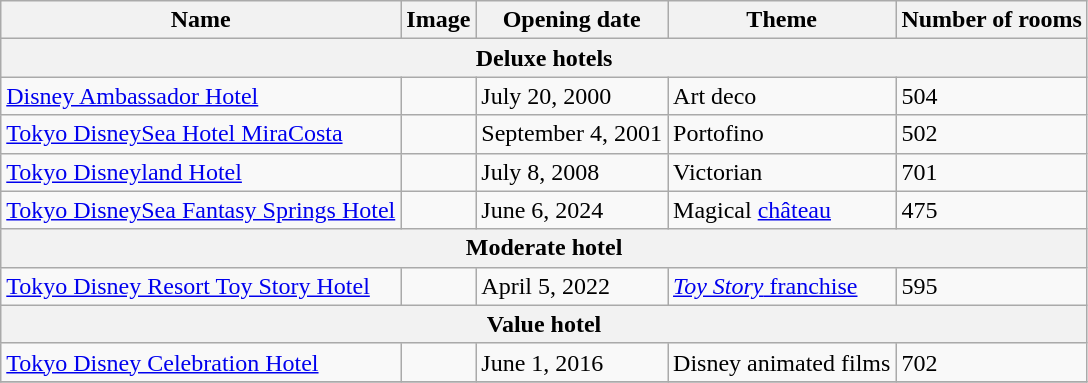<table class="wikitable sortable">
<tr>
<th>Name</th>
<th>Image</th>
<th>Opening date</th>
<th>Theme</th>
<th>Number of rooms</th>
</tr>
<tr>
<th colspan="5">Deluxe hotels</th>
</tr>
<tr>
<td><a href='#'>Disney Ambassador Hotel</a></td>
<td></td>
<td>July 20, 2000</td>
<td>Art deco</td>
<td>504</td>
</tr>
<tr>
<td><a href='#'>Tokyo DisneySea Hotel MiraCosta</a></td>
<td></td>
<td>September 4, 2001</td>
<td>Portofino</td>
<td>502</td>
</tr>
<tr>
<td><a href='#'>Tokyo Disneyland Hotel</a></td>
<td></td>
<td>July 8, 2008</td>
<td>Victorian</td>
<td>701</td>
</tr>
<tr>
<td><a href='#'>Tokyo DisneySea Fantasy Springs Hotel </a></td>
<td></td>
<td>June 6, 2024</td>
<td>Magical <a href='#'>château</a></td>
<td>475</td>
</tr>
<tr>
<th colspan="5">Moderate hotel</th>
</tr>
<tr>
<td><a href='#'>Tokyo Disney Resort Toy Story Hotel </a></td>
<td></td>
<td>April 5, 2022</td>
<td><a href='#'><em>Toy Story</em> franchise</a></td>
<td>595</td>
</tr>
<tr>
<th colspan="5">Value hotel</th>
</tr>
<tr>
<td><a href='#'>Tokyo Disney Celebration Hotel</a></td>
<td></td>
<td>June 1, 2016</td>
<td>Disney animated films</td>
<td>702</td>
</tr>
<tr>
</tr>
</table>
